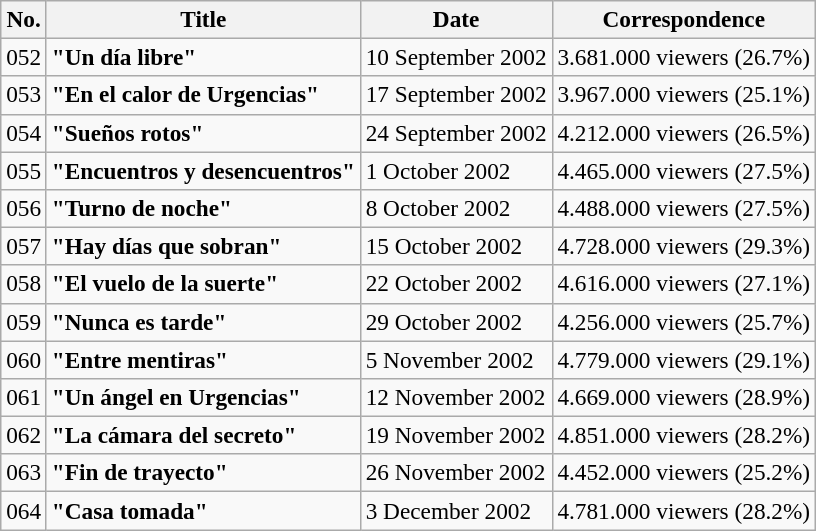<table class="sortable wikitable" style="font-size:97%">
<tr>
<th>No.</th>
<th>Title</th>
<th>Date</th>
<th>Correspondence</th>
</tr>
<tr>
<td>052</td>
<td><strong>"Un día libre"</strong></td>
<td>10 September 2002</td>
<td>3.681.000 viewers (26.7%)</td>
</tr>
<tr>
<td>053</td>
<td><strong>"En el calor de Urgencias"</strong></td>
<td>17 September 2002</td>
<td>3.967.000 viewers (25.1%)</td>
</tr>
<tr>
<td>054</td>
<td><strong>"Sueños rotos"</strong></td>
<td>24 September 2002</td>
<td>4.212.000 viewers (26.5%)</td>
</tr>
<tr>
<td>055</td>
<td><strong>"Encuentros y desencuentros"</strong></td>
<td>1 October 2002</td>
<td>4.465.000 viewers (27.5%)</td>
</tr>
<tr>
<td>056</td>
<td><strong>"Turno de noche"</strong></td>
<td>8 October 2002</td>
<td>4.488.000 viewers (27.5%)</td>
</tr>
<tr>
<td>057</td>
<td><strong>"Hay días que sobran"</strong></td>
<td>15 October 2002</td>
<td>4.728.000 viewers (29.3%)</td>
</tr>
<tr>
<td>058</td>
<td><strong>"El vuelo de la suerte"</strong></td>
<td>22 October 2002</td>
<td>4.616.000 viewers (27.1%)</td>
</tr>
<tr>
<td>059</td>
<td><strong>"Nunca es tarde"</strong></td>
<td>29 October 2002</td>
<td>4.256.000 viewers (25.7%)</td>
</tr>
<tr>
<td>060</td>
<td><strong>"Entre mentiras"</strong></td>
<td>5 November 2002</td>
<td>4.779.000 viewers (29.1%)</td>
</tr>
<tr>
<td>061</td>
<td><strong>"Un ángel en Urgencias"</strong></td>
<td>12 November 2002</td>
<td>4.669.000 viewers (28.9%)</td>
</tr>
<tr>
<td>062</td>
<td><strong>"La cámara del secreto"</strong></td>
<td>19 November 2002</td>
<td>4.851.000 viewers (28.2%)</td>
</tr>
<tr>
<td>063</td>
<td><strong>"Fin de trayecto"</strong></td>
<td>26 November 2002</td>
<td>4.452.000 viewers (25.2%)</td>
</tr>
<tr>
<td>064</td>
<td><strong>"Casa tomada"</strong></td>
<td>3 December 2002</td>
<td>4.781.000 viewers (28.2%)</td>
</tr>
</table>
